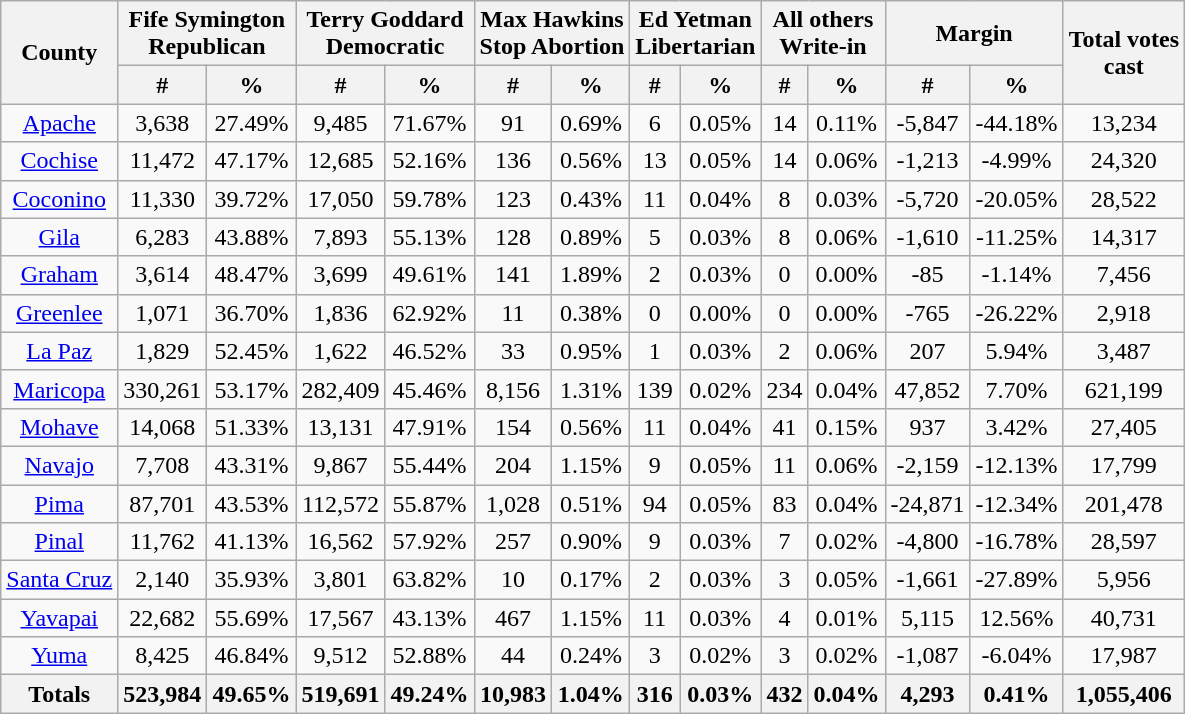<table class="wikitable sortable">
<tr>
<th rowspan="2">County</th>
<th style="text-align:center;" colspan="2">Fife Symington<br>Republican</th>
<th style="text-align:center;" colspan="2">Terry Goddard<br>Democratic</th>
<th style="text-align:center;" colspan="2">Max Hawkins<br>Stop Abortion</th>
<th style="text-align:center;" colspan="2">Ed Yetman<br>Libertarian</th>
<th style="text-align:center;" colspan="2">All others <br>Write-in</th>
<th style="text-align:center;" colspan="2">Margin</th>
<th style="text-align:center;" rowspan="2">Total votes<br>cast</th>
</tr>
<tr>
<th style="text-align:center;" data-sort-type="number">#</th>
<th style="text-align:center;" data-sort-type="number">%</th>
<th style="text-align:center;" data-sort-type="number">#</th>
<th style="text-align:center;" data-sort-type="number">%</th>
<th style="text-align:center;" data-sort-type="number">#</th>
<th style="text-align:center;" data-sort-type="number">%</th>
<th style="text-align:center;" data-sort-type="number">#</th>
<th style="text-align:center;" data-sort-type="number">%</th>
<th style="text-align:center;" data-sort-type="number">#</th>
<th style="text-align:center;" data-sort-type="number">%</th>
<th style="text-align:center;" data-sort-type="number">#</th>
<th style="text-align:center;" data-sort-type="number">%</th>
</tr>
<tr style="text-align:center;">
<td><a href='#'>Apache</a></td>
<td>3,638</td>
<td>27.49%</td>
<td>9,485</td>
<td>71.67%</td>
<td>91</td>
<td>0.69%</td>
<td>6</td>
<td>0.05%</td>
<td>14</td>
<td>0.11%</td>
<td>-5,847</td>
<td>-44.18%</td>
<td>13,234</td>
</tr>
<tr style="text-align:center;">
<td><a href='#'>Cochise</a></td>
<td>11,472</td>
<td>47.17%</td>
<td>12,685</td>
<td>52.16%</td>
<td>136</td>
<td>0.56%</td>
<td>13</td>
<td>0.05%</td>
<td>14</td>
<td>0.06%</td>
<td>-1,213</td>
<td>-4.99%</td>
<td>24,320</td>
</tr>
<tr style="text-align:center;">
<td><a href='#'>Coconino</a></td>
<td>11,330</td>
<td>39.72%</td>
<td>17,050</td>
<td>59.78%</td>
<td>123</td>
<td>0.43%</td>
<td>11</td>
<td>0.04%</td>
<td>8</td>
<td>0.03%</td>
<td>-5,720</td>
<td>-20.05%</td>
<td>28,522</td>
</tr>
<tr style="text-align:center;">
<td><a href='#'>Gila</a></td>
<td>6,283</td>
<td>43.88%</td>
<td>7,893</td>
<td>55.13%</td>
<td>128</td>
<td>0.89%</td>
<td>5</td>
<td>0.03%</td>
<td>8</td>
<td>0.06%</td>
<td>-1,610</td>
<td>-11.25%</td>
<td>14,317</td>
</tr>
<tr style="text-align:center;">
<td><a href='#'>Graham</a></td>
<td>3,614</td>
<td>48.47%</td>
<td>3,699</td>
<td>49.61%</td>
<td>141</td>
<td>1.89%</td>
<td>2</td>
<td>0.03%</td>
<td>0</td>
<td>0.00%</td>
<td>-85</td>
<td>-1.14%</td>
<td>7,456</td>
</tr>
<tr style="text-align:center;">
<td><a href='#'>Greenlee</a></td>
<td>1,071</td>
<td>36.70%</td>
<td>1,836</td>
<td>62.92%</td>
<td>11</td>
<td>0.38%</td>
<td>0</td>
<td>0.00%</td>
<td>0</td>
<td>0.00%</td>
<td>-765</td>
<td>-26.22%</td>
<td>2,918</td>
</tr>
<tr style="text-align:center;">
<td><a href='#'>La Paz</a></td>
<td>1,829</td>
<td>52.45%</td>
<td>1,622</td>
<td>46.52%</td>
<td>33</td>
<td>0.95%</td>
<td>1</td>
<td>0.03%</td>
<td>2</td>
<td>0.06%</td>
<td>207</td>
<td>5.94%</td>
<td>3,487</td>
</tr>
<tr style="text-align:center;">
<td><a href='#'>Maricopa</a></td>
<td>330,261</td>
<td>53.17%</td>
<td>282,409</td>
<td>45.46%</td>
<td>8,156</td>
<td>1.31%</td>
<td>139</td>
<td>0.02%</td>
<td>234</td>
<td>0.04%</td>
<td>47,852</td>
<td>7.70%</td>
<td>621,199</td>
</tr>
<tr style="text-align:center;">
<td><a href='#'>Mohave</a></td>
<td>14,068</td>
<td>51.33%</td>
<td>13,131</td>
<td>47.91%</td>
<td>154</td>
<td>0.56%</td>
<td>11</td>
<td>0.04%</td>
<td>41</td>
<td>0.15%</td>
<td>937</td>
<td>3.42%</td>
<td>27,405</td>
</tr>
<tr style="text-align:center;">
<td><a href='#'>Navajo</a></td>
<td>7,708</td>
<td>43.31%</td>
<td>9,867</td>
<td>55.44%</td>
<td>204</td>
<td>1.15%</td>
<td>9</td>
<td>0.05%</td>
<td>11</td>
<td>0.06%</td>
<td>-2,159</td>
<td>-12.13%</td>
<td>17,799</td>
</tr>
<tr style="text-align:center;">
<td><a href='#'>Pima</a></td>
<td>87,701</td>
<td>43.53%</td>
<td>112,572</td>
<td>55.87%</td>
<td>1,028</td>
<td>0.51%</td>
<td>94</td>
<td>0.05%</td>
<td>83</td>
<td>0.04%</td>
<td>-24,871</td>
<td>-12.34%</td>
<td>201,478</td>
</tr>
<tr style="text-align:center;">
<td><a href='#'>Pinal</a></td>
<td>11,762</td>
<td>41.13%</td>
<td>16,562</td>
<td>57.92%</td>
<td>257</td>
<td>0.90%</td>
<td>9</td>
<td>0.03%</td>
<td>7</td>
<td>0.02%</td>
<td>-4,800</td>
<td>-16.78%</td>
<td>28,597</td>
</tr>
<tr style="text-align:center;">
<td><a href='#'>Santa Cruz</a></td>
<td>2,140</td>
<td>35.93%</td>
<td>3,801</td>
<td>63.82%</td>
<td>10</td>
<td>0.17%</td>
<td>2</td>
<td>0.03%</td>
<td>3</td>
<td>0.05%</td>
<td>-1,661</td>
<td>-27.89%</td>
<td>5,956</td>
</tr>
<tr style="text-align:center;">
<td><a href='#'>Yavapai</a></td>
<td>22,682</td>
<td>55.69%</td>
<td>17,567</td>
<td>43.13%</td>
<td>467</td>
<td>1.15%</td>
<td>11</td>
<td>0.03%</td>
<td>4</td>
<td>0.01%</td>
<td>5,115</td>
<td>12.56%</td>
<td>40,731</td>
</tr>
<tr style="text-align:center;">
<td><a href='#'>Yuma</a></td>
<td>8,425</td>
<td>46.84%</td>
<td>9,512</td>
<td>52.88%</td>
<td>44</td>
<td>0.24%</td>
<td>3</td>
<td>0.02%</td>
<td>3</td>
<td>0.02%</td>
<td>-1,087</td>
<td>-6.04%</td>
<td>17,987</td>
</tr>
<tr style="text-align:center;">
<th>Totals</th>
<th>523,984</th>
<th>49.65%</th>
<th>519,691</th>
<th>49.24%</th>
<th>10,983</th>
<th>1.04%</th>
<th>316</th>
<th>0.03%</th>
<th>432</th>
<th>0.04%</th>
<th>4,293</th>
<th>0.41%</th>
<th>1,055,406</th>
</tr>
</table>
